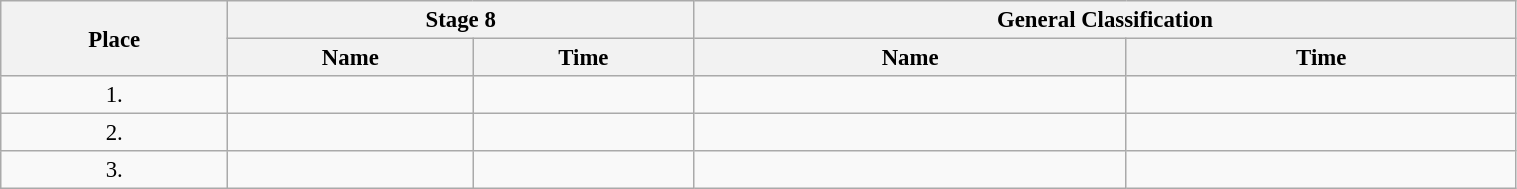<table class=wikitable style="font-size:95%" width="80%">
<tr>
<th rowspan="2">Place</th>
<th colspan="2">Stage 8</th>
<th colspan="2">General Classification</th>
</tr>
<tr>
<th>Name</th>
<th>Time</th>
<th>Name</th>
<th>Time</th>
</tr>
<tr>
<td align="center">1.</td>
<td></td>
<td></td>
<td></td>
<td></td>
</tr>
<tr>
<td align="center">2.</td>
<td></td>
<td></td>
<td></td>
<td></td>
</tr>
<tr>
<td align="center">3.</td>
<td></td>
<td></td>
<td></td>
<td></td>
</tr>
</table>
